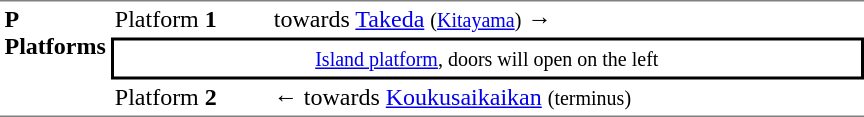<table border=0 cellspacing=0 cellpadding=3>
<tr>
<td style="border-top:solid 1px gray;border-bottom:solid 1px gray;width:50px;vertical-align:top;" rowspan=3><strong>P<br>Platforms</strong></td>
<td style="border-top:solid 1px gray;width:100px;">Platform <span><strong>1</strong></span></td>
<td style="border-top:solid 1px gray;width:390px;">  towards <a href='#'>Takeda</a> <small>(<a href='#'>Kitayama</a>)</small> →</td>
</tr>
<tr>
<td style="border-top:solid 2px black;border-right:solid 2px black;border-left:solid 2px black;border-bottom:solid 2px black;text-align:center;" colspan=2><small><a href='#'>Island platform</a>, doors will open on the left</small></td>
</tr>
<tr>
<td style="border-bottom:solid 1px gray;">Platform <span><strong>2</strong></span></td>
<td style="border-bottom:solid 1px gray;">←  towards <a href='#'>Koukusaikaikan</a> <small>(terminus)</small></td>
</tr>
</table>
